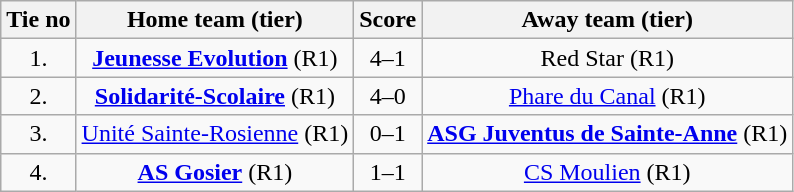<table class="wikitable" style="text-align: center">
<tr>
<th>Tie no</th>
<th>Home team (tier)</th>
<th>Score</th>
<th>Away team (tier)</th>
</tr>
<tr>
<td>1.</td>
<td> <strong><a href='#'>Jeunesse Evolution</a></strong> (R1)</td>
<td>4–1</td>
<td>Red Star (R1) </td>
</tr>
<tr>
<td>2.</td>
<td> <strong><a href='#'>Solidarité-Scolaire</a></strong> (R1)</td>
<td>4–0</td>
<td><a href='#'>Phare du Canal</a> (R1) </td>
</tr>
<tr>
<td>3.</td>
<td> <a href='#'>Unité Sainte-Rosienne</a> (R1)</td>
<td>0–1</td>
<td><strong><a href='#'>ASG Juventus de Sainte-Anne</a></strong> (R1) </td>
</tr>
<tr>
<td>4.</td>
<td> <strong><a href='#'>AS Gosier</a></strong> (R1)</td>
<td>1–1 </td>
<td><a href='#'>CS Moulien</a> (R1) </td>
</tr>
</table>
